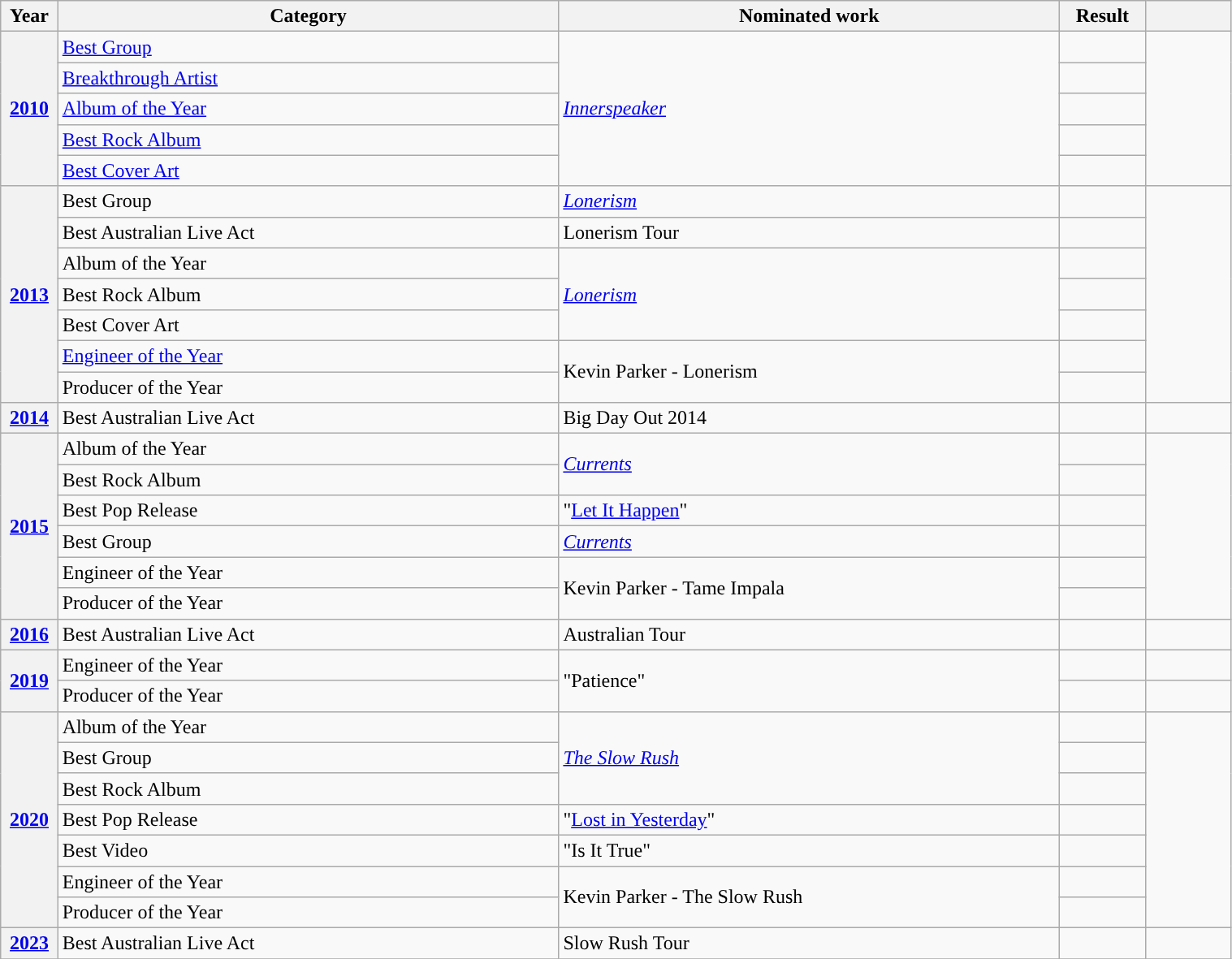<table class="wikitable plainrowheaders" style="width:80%;">
<tr>
<th scope="col" style="width:4%;">Year</th>
<th scope="col" style="width:35%;">Category</th>
<th scope="col" style="width:35%;">Nominated work</th>
<th scope="col" style="width:6%;">Result</th>
<th scope="col" style="width:6%;"></th>
</tr>
<tr>
<th scope="row" rowspan="5"><a href='#'>2010</a></th>
<td><a href='#'>Best Group</a></td>
<td rowspan="5"><em><a href='#'>Innerspeaker</a></em></td>
<td></td>
<td rowspan="5"></td>
</tr>
<tr>
<td><a href='#'>Breakthrough Artist</a></td>
<td></td>
</tr>
<tr>
<td><a href='#'>Album of the Year</a></td>
<td></td>
</tr>
<tr>
<td><a href='#'>Best Rock Album</a></td>
<td></td>
</tr>
<tr>
<td><a href='#'>Best Cover Art</a></td>
<td></td>
</tr>
<tr>
<th scope="row" rowspan="7"><a href='#'>2013</a></th>
<td>Best Group</td>
<td><em><a href='#'>Lonerism</a></em></td>
<td></td>
<td rowspan="7"></td>
</tr>
<tr>
<td>Best Australian Live Act</td>
<td>Lonerism Tour</td>
<td></td>
</tr>
<tr>
<td>Album of the Year</td>
<td rowspan="3"><em><a href='#'>Lonerism</a></em></td>
<td></td>
</tr>
<tr>
<td>Best Rock Album</td>
<td></td>
</tr>
<tr>
<td>Best Cover Art</td>
<td></td>
</tr>
<tr>
<td><a href='#'>Engineer of the Year</a></td>
<td rowspan="2">Kevin Parker - Lonerism</td>
<td></td>
</tr>
<tr>
<td>Producer of the Year</td>
<td></td>
</tr>
<tr>
<th scope="row"><a href='#'>2014</a></th>
<td>Best Australian Live Act</td>
<td>Big Day Out 2014</td>
<td></td>
<td></td>
</tr>
<tr>
<th scope="row" rowspan="6"><a href='#'>2015</a></th>
<td>Album of the Year</td>
<td rowspan="2"><em><a href='#'>Currents</a></em></td>
<td></td>
<td rowspan="6"></td>
</tr>
<tr>
<td>Best Rock Album</td>
<td></td>
</tr>
<tr>
<td>Best Pop Release</td>
<td>"<a href='#'>Let It Happen</a>"</td>
<td></td>
</tr>
<tr>
<td>Best Group</td>
<td><em><a href='#'>Currents</a></em></td>
<td></td>
</tr>
<tr>
<td>Engineer of the Year</td>
<td rowspan="2">Kevin Parker - Tame Impala</td>
<td></td>
</tr>
<tr>
<td>Producer of the Year</td>
<td></td>
</tr>
<tr>
<th scope="row"><a href='#'>2016</a></th>
<td>Best Australian Live Act</td>
<td>Australian Tour</td>
<td></td>
<td></td>
</tr>
<tr>
<th scope="row" rowspan="2"><a href='#'>2019</a></th>
<td>Engineer of the Year</td>
<td rowspan="2">"Patience"</td>
<td></td>
<td></td>
</tr>
<tr>
<td>Producer of the Year</td>
<td></td>
<td></td>
</tr>
<tr>
<th scope="row" rowspan="7"><a href='#'>2020</a></th>
<td>Album of the Year</td>
<td rowspan="3"><em><a href='#'>The Slow Rush</a></em></td>
<td></td>
<td rowspan="7"></td>
</tr>
<tr>
<td>Best Group</td>
<td></td>
</tr>
<tr>
<td>Best Rock Album</td>
<td></td>
</tr>
<tr>
<td>Best Pop Release</td>
<td>"<a href='#'>Lost in Yesterday</a>"</td>
<td></td>
</tr>
<tr>
<td>Best Video</td>
<td>"Is It True"</td>
<td></td>
</tr>
<tr>
<td>Engineer of the Year</td>
<td rowspan="2">Kevin Parker - The Slow Rush</td>
<td></td>
</tr>
<tr>
<td>Producer of the Year</td>
<td></td>
</tr>
<tr>
<th scope="row"><a href='#'>2023</a></th>
<td>Best Australian Live Act</td>
<td>Slow Rush Tour</td>
<td></td>
<td></td>
</tr>
<tr>
</tr>
</table>
